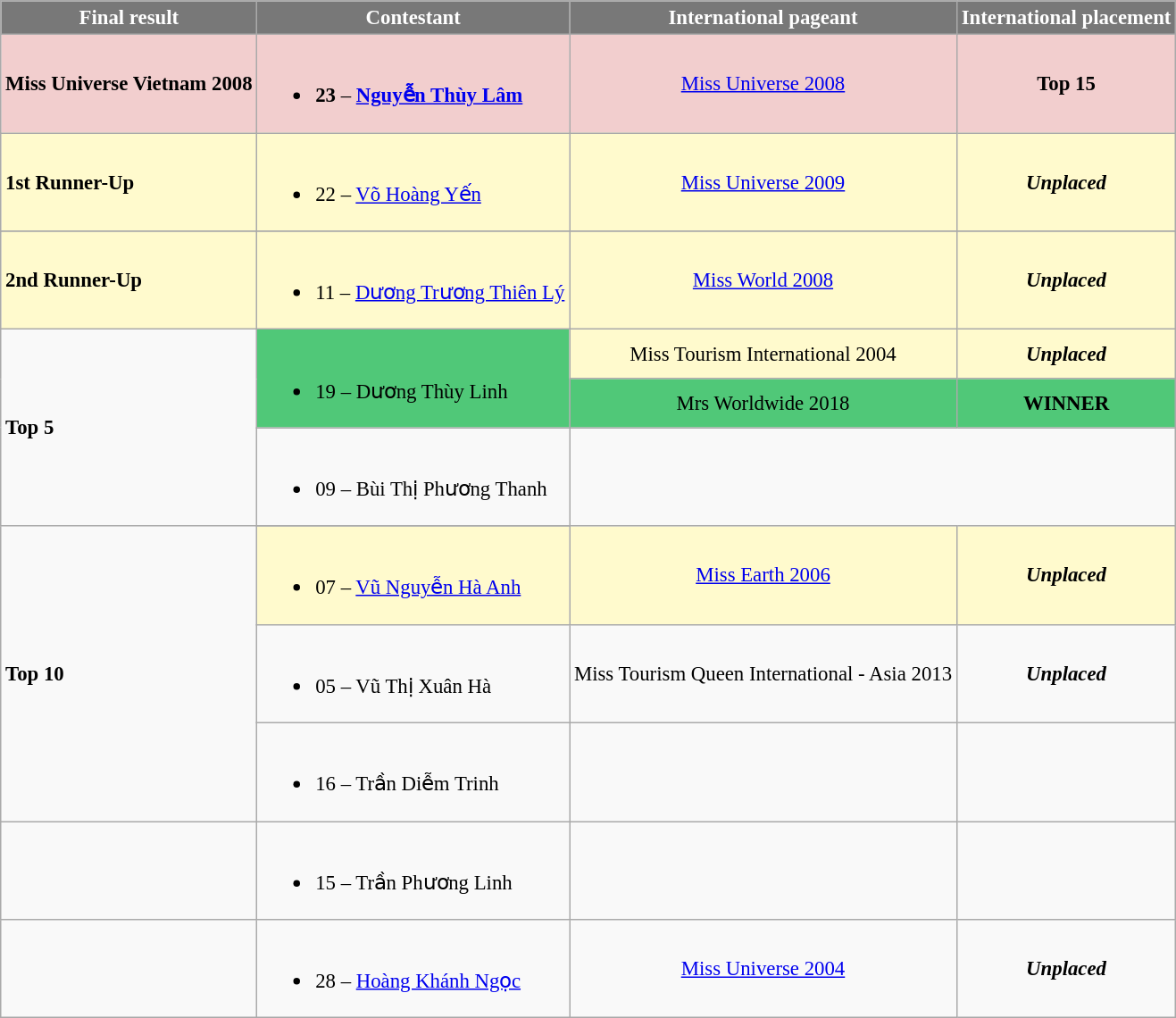<table class="wikitable sortable" style="font-size: 95%;">
<tr>
<th style="background-color:#787878;color:#FFFFFF;">Final result</th>
<th style="background-color:#787878;color:#FFFFFF;">Contestant</th>
<th style="background-color:#787878;color:#FFFFFF;">International pageant</th>
<th style="background-color:#787878;color:#FFFFFF;">International placement</th>
</tr>
<tr style="background:#F2CECE;">
<td><strong>Miss Universe Vietnam 2008</strong></td>
<td><br><ul><li><strong>23</strong> – <strong><a href='#'>Nguyễn Thùy Lâm</a></strong></li></ul></td>
<td style="text-align:center;"><a href='#'>Miss Universe 2008</a></td>
<td style="text-align:center;"><strong>Top 15</strong></td>
</tr>
<tr style="background:#FFFACD;">
<td><strong>1st Runner-Up</strong></td>
<td><br><ul><li>22 – <a href='#'>Võ Hoàng Yến</a></li></ul></td>
<td style="text-align:center;"><a href='#'>Miss Universe 2009</a></td>
<td style="text-align:center;"><strong><em>Unplaced</em></strong></td>
</tr>
<tr>
</tr>
<tr style="background:#FFFACD;">
<td><strong>2nd Runner-Up</strong></td>
<td><br><ul><li>11 – <a href='#'>Dương Trương Thiên Lý</a></li></ul></td>
<td style="text-align:center;"><a href='#'>Miss World 2008</a></td>
<td style="text-align:center;"><strong><em>Unplaced</em></strong></td>
</tr>
<tr>
<td rowspan=3><strong>Top 5</strong></td>
<td rowspan=2 style="background:#50C878;"><br><ul><li>19 – Dương Thùy Linh</li></ul></td>
<td style="background:#FFFACD; text-align:center;">Miss Tourism International 2004</td>
<td style="background:#FFFACD; text-align:center;"><strong><em>Unplaced</em></strong></td>
</tr>
<tr>
<td style="background:#50C878; text-align:center;">Mrs Worldwide 2018</td>
<td style="background:#50C878; text-align:center;"><strong>WINNER</strong></td>
</tr>
<tr>
<td><br><ul><li>09 – Bùi Thị Phương Thanh</li></ul></td>
</tr>
<tr>
<td rowspan=4><strong>Top 10</strong></td>
</tr>
<tr style="background:#FFFACD;">
<td><br><ul><li>07 – <a href='#'>Vũ Nguyễn Hà Anh</a></li></ul></td>
<td style="text-align:center;"><a href='#'>Miss Earth 2006</a></td>
<td style="text-align:center;"><strong><em>Unplaced</em></strong></td>
</tr>
<tr>
<td><br><ul><li>05 – Vũ Thị Xuân Hà</li></ul></td>
<td style="text-align:center;">Miss Tourism Queen International - Asia 2013</td>
<td style="text-align:center;"><strong><em>Unplaced</em></strong></td>
</tr>
<tr>
<td><br><ul><li>16 – Trần Diễm Trinh</li></ul></td>
<td style="text-align:center;"></td>
<td style="text-align:center;"></td>
</tr>
<tr>
<td></td>
<td><br><ul><li>15 – Trần Phương Linh</li></ul></td>
<td style="text-align:center;"></td>
<td style="text-align:center;"></td>
</tr>
<tr>
<td></td>
<td><br><ul><li>28 – <a href='#'>Hoàng Khánh Ngọc</a></li></ul></td>
<td style="text-align:center;"><a href='#'>Miss Universe 2004</a></td>
<td style="text-align:center;"><strong><em>Unplaced</em></strong></td>
</tr>
</table>
